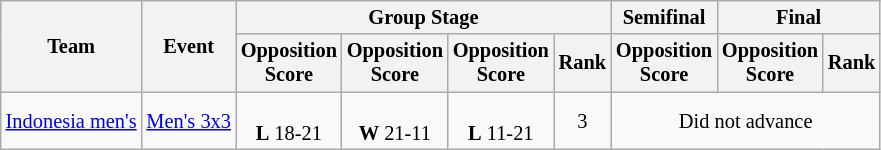<table class="wikitable" style=font-size:85%;float:center;text-align:center>
<tr>
<th rowspan="2">Team</th>
<th rowspan="2">Event</th>
<th colspan="4">Group Stage</th>
<th>Semifinal</th>
<th colspan="2">Final</th>
</tr>
<tr>
<th>Opposition<br>Score</th>
<th>Opposition<br>Score</th>
<th>Opposition<br>Score</th>
<th>Rank</th>
<th>Opposition<br>Score</th>
<th>Opposition<br>Score</th>
<th>Rank</th>
</tr>
<tr align="center">
<td align="left"><a href='#'>Indonesia men's</a></td>
<td align="left"><a href='#'>Men's 3x3</a></td>
<td><br><strong>L</strong> 18-21</td>
<td><br><strong>W</strong> 21-11</td>
<td><br><strong>L</strong> 11-21</td>
<td>3</td>
<td colspan="3">Did not advance</td>
</tr>
</table>
